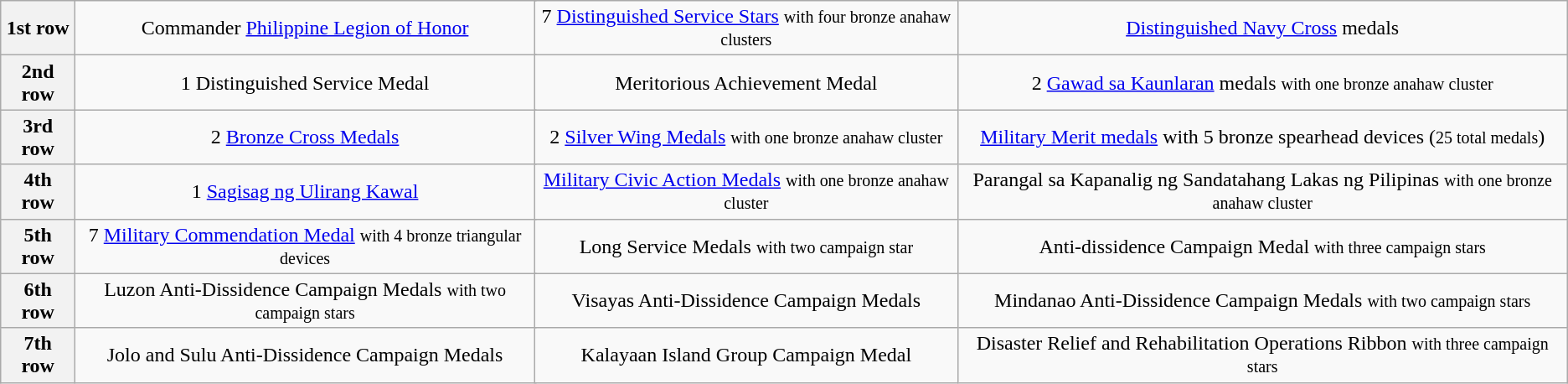<table class="wikitable">
<tr>
<th>1st row</th>
<td colspan="2" align="center">Commander <a href='#'>Philippine Legion of Honor</a></td>
<td colspan="2" align="center">7 <a href='#'>Distinguished Service Stars</a> <small>with four bronze anahaw clusters</small></td>
<td colspan="2" align="center"><a href='#'>Distinguished Navy Cross</a> medals</td>
</tr>
<tr>
<th>2nd row</th>
<td colspan="2" align="center">1 Distinguished Service Medal</td>
<td colspan="2" align="center">Meritorious Achievement Medal</td>
<td colspan="2" align="center">2 <a href='#'>Gawad sa Kaunlaran</a> medals <small>with one bronze anahaw cluster</small></td>
</tr>
<tr>
<th>3rd row</th>
<td colspan="2" align="center">2 <a href='#'>Bronze Cross Medals</a></td>
<td colspan="2" align="center">2 <a href='#'>Silver Wing Medals</a> <small>with one bronze anahaw cluster</small></td>
<td colspan="2" align="center"><a href='#'>Military Merit medals</a> with 5 bronze spearhead devices (<small>25 total medals</small>)</td>
</tr>
<tr>
<th>4th row</th>
<td colspan="2" align="center">1 <a href='#'>Sagisag ng Ulirang Kawal</a></td>
<td colspan="2" align="center"><a href='#'>Military Civic Action Medals</a> <small>with one bronze anahaw cluster</small></td>
<td colspan="2" align="center">Parangal sa Kapanalig ng Sandatahang Lakas ng Pilipinas <small>with one bronze anahaw cluster</small></td>
</tr>
<tr>
<th>5th row</th>
<td colspan="2" align="center">7 <a href='#'>Military Commendation Medal</a> <small>with 4 bronze triangular devices</small></td>
<td colspan="2" align="center">Long Service Medals <small>with two campaign star</small></td>
<td colspan="2" align="center">Anti-dissidence Campaign Medal <small>with three campaign stars</small></td>
</tr>
<tr>
<th>6th row</th>
<td colspan="2" align="center">Luzon Anti-Dissidence Campaign Medals <small>with two campaign stars</small></td>
<td colspan="2" align="center">Visayas Anti-Dissidence Campaign Medals</td>
<td colspan="2" align="center">Mindanao Anti-Dissidence Campaign Medals <small>with two campaign stars</small></td>
</tr>
<tr>
<th>7th row</th>
<td colspan="2" align="center">Jolo and Sulu Anti-Dissidence Campaign Medals</td>
<td colspan="2" align="center">Kalayaan Island Group Campaign Medal</td>
<td colspan="2" align="center">Disaster Relief and Rehabilitation Operations Ribbon <small>with three campaign stars</small></td>
</tr>
</table>
